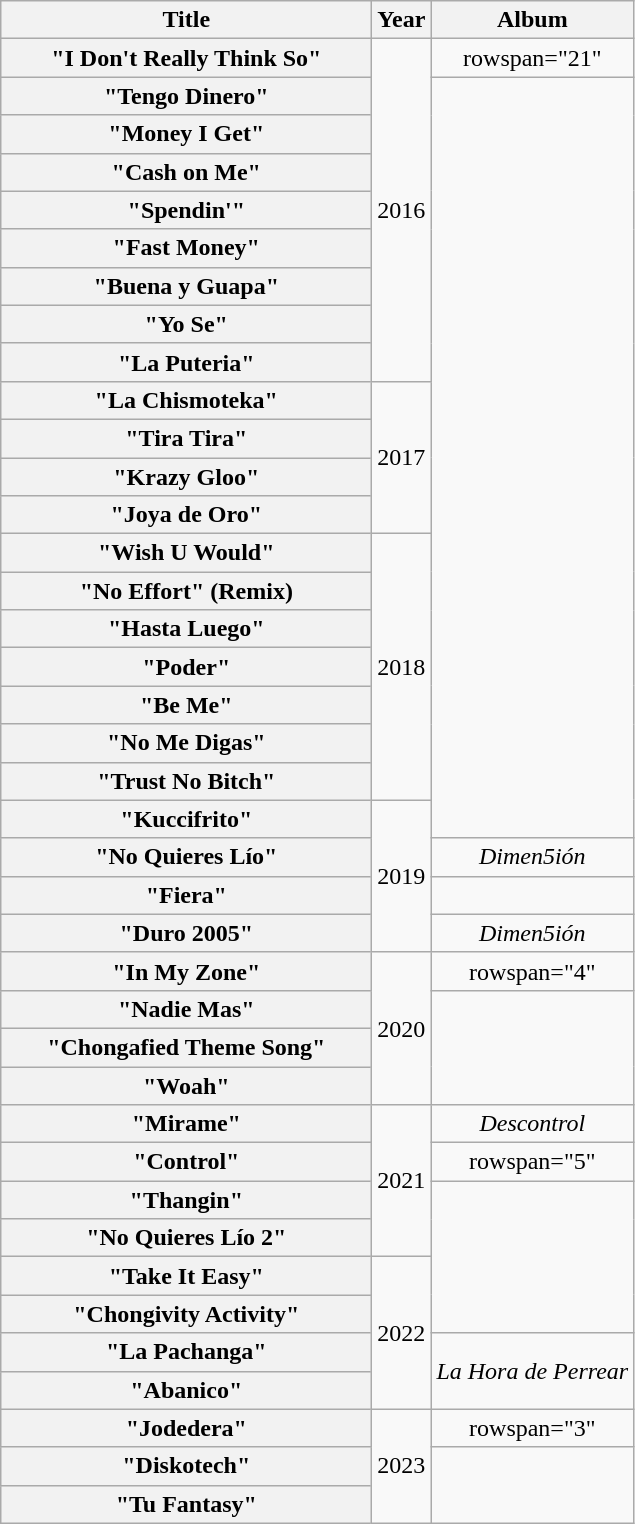<table class="wikitable plainrowheaders" style="text-align:center;">
<tr>
<th scope="col" style="width:15em;">Title</th>
<th scope="col">Year</th>
<th scope="col">Album</th>
</tr>
<tr>
<th scope="row">"I Don't Really Think So"</th>
<td rowspan="9">2016</td>
<td>rowspan="21" </td>
</tr>
<tr>
<th scope="row">"Tengo Dinero"<br></th>
</tr>
<tr>
<th scope="row">"Money I Get"</th>
</tr>
<tr>
<th scope="row">"Cash on Me"</th>
</tr>
<tr>
<th scope="row">"Spendin'"</th>
</tr>
<tr>
<th scope="row">"Fast Money"</th>
</tr>
<tr>
<th scope="row">"Buena y Guapa"</th>
</tr>
<tr>
<th scope="row">"Yo Se"</th>
</tr>
<tr>
<th scope="row">"La Puteria"</th>
</tr>
<tr>
<th scope="row">"La Chismoteka"<br></th>
<td rowspan="4">2017</td>
</tr>
<tr>
<th scope="row">"Tira Tira"<br></th>
</tr>
<tr>
<th scope="row">"Krazy Gloo"</th>
</tr>
<tr>
<th scope="row">"Joya de Oro"<br></th>
</tr>
<tr>
<th scope="row">"Wish U Would"</th>
<td rowspan="7">2018</td>
</tr>
<tr>
<th scope="row">"No Effort" (Remix)</th>
</tr>
<tr>
<th scope="row">"Hasta Luego"</th>
</tr>
<tr>
<th scope="row">"Poder"</th>
</tr>
<tr>
<th scope="row">"Be Me"</th>
</tr>
<tr>
<th scope="row">"No Me Digas"</th>
</tr>
<tr>
<th scope="row">"Trust No Bitch"<br></th>
</tr>
<tr>
<th scope="row">"Kuccifrito"<br></th>
<td rowspan="4">2019</td>
</tr>
<tr>
<th scope="row">"No Quieres Lío"</th>
<td><em>Dimen5ión</em></td>
</tr>
<tr>
<th scope="row">"Fiera"</th>
<td></td>
</tr>
<tr>
<th scope="row">"Duro 2005"</th>
<td><em>Dimen5ión</em></td>
</tr>
<tr>
<th scope="row">"In My Zone"</th>
<td rowspan="4">2020</td>
<td>rowspan="4" </td>
</tr>
<tr>
<th scope="row">"Nadie Mas"</th>
</tr>
<tr>
<th scope="row">"Chongafied Theme Song"</th>
</tr>
<tr>
<th scope="row">"Woah"</th>
</tr>
<tr>
<th scope="row">"Mirame"</th>
<td rowspan="4">2021</td>
<td><em>Descontrol</em></td>
</tr>
<tr>
<th scope="row">"Control"</th>
<td>rowspan="5" </td>
</tr>
<tr>
<th scope="row">"Thangin"<br></th>
</tr>
<tr>
<th scope="row">"No Quieres Lío 2"</th>
</tr>
<tr>
<th scope="row">"Take It Easy"<br></th>
<td rowspan="4">2022</td>
</tr>
<tr>
<th scope="row">"Chongivity Activity"</th>
</tr>
<tr>
<th scope="row">"La Pachanga"</th>
<td rowspan="2"><em>La Hora de Perrear</em></td>
</tr>
<tr>
<th scope="row">"Abanico"</th>
</tr>
<tr>
<th scope="row">"Jodedera"</th>
<td rowspan="3">2023</td>
<td>rowspan="3" </td>
</tr>
<tr>
<th scope="row">"Diskotech"<br></th>
</tr>
<tr>
<th scope="row">"Tu Fantasy"<br></th>
</tr>
</table>
